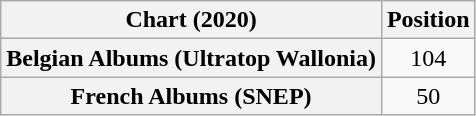<table class="wikitable sortable plainrowheaders" style="text-align:center">
<tr>
<th scope="col">Chart (2020)</th>
<th scope="col">Position</th>
</tr>
<tr>
<th scope="row">Belgian Albums (Ultratop Wallonia)</th>
<td>104</td>
</tr>
<tr>
<th scope="row">French Albums (SNEP)</th>
<td>50</td>
</tr>
</table>
